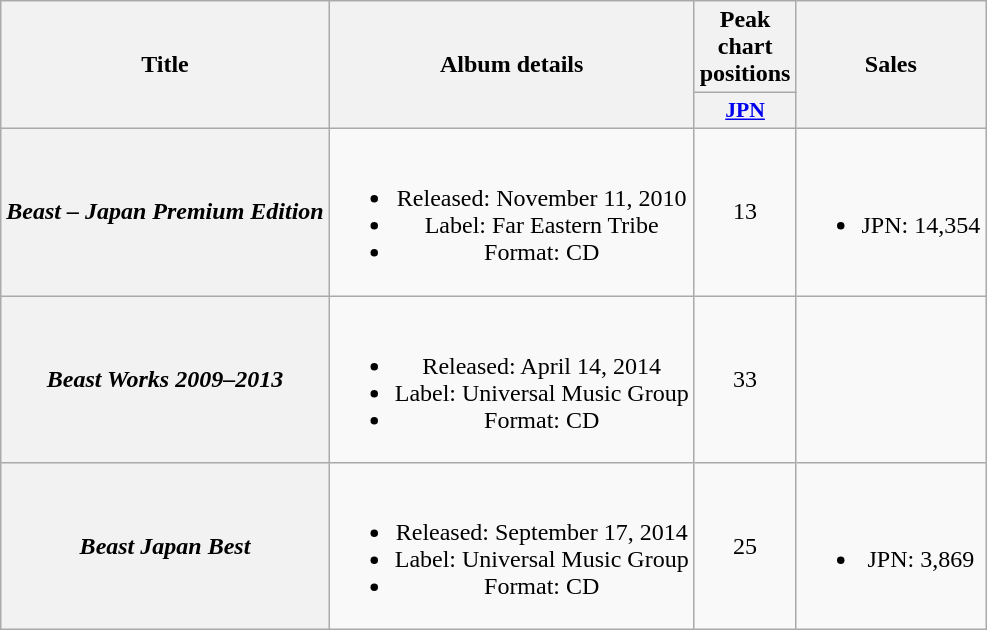<table class="wikitable plainrowheaders" style="text-align:center;">
<tr>
<th rowspan="2">Title</th>
<th rowspan="2">Album details</th>
<th colspan="1">Peak chart positions</th>
<th rowspan="2">Sales</th>
</tr>
<tr>
<th scope="col" style="width:3em;font-size:90%;"><a href='#'>JPN</a><br></th>
</tr>
<tr>
<th scope="row"><em>Beast – Japan Premium Edition</em></th>
<td><br><ul><li>Released: November 11, 2010 </li><li>Label: Far Eastern Tribe</li><li>Format: CD</li></ul></td>
<td>13</td>
<td><br><ul><li>JPN: 14,354</li></ul></td>
</tr>
<tr>
<th scope="row"><em>Beast Works 2009–2013</em></th>
<td><br><ul><li>Released: April 14, 2014 </li><li>Label: Universal Music Group</li><li>Format: CD</li></ul></td>
<td>33</td>
<td></td>
</tr>
<tr>
<th scope="row"><em>Beast Japan Best</em></th>
<td><br><ul><li>Released: September 17, 2014 </li><li>Label: Universal Music Group</li><li>Format: CD</li></ul></td>
<td>25</td>
<td><br><ul><li>JPN: 3,869</li></ul></td>
</tr>
</table>
